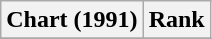<table class="wikitable plainrowheaders" style="text-align:center">
<tr>
<th scope="col">Chart (1991)</th>
<th scope="col">Rank</th>
</tr>
<tr>
</tr>
</table>
